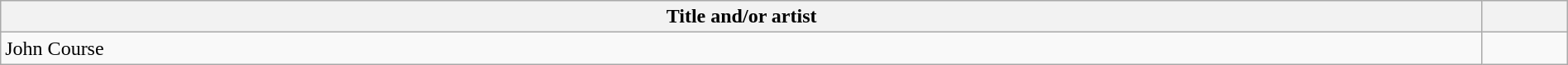<table class="wikitable" width="100%">
<tr>
<th scope="col">Title and/or artist</th>
<th scope="col"></th>
</tr>
<tr>
<td>John Course</td>
<td></td>
</tr>
</table>
